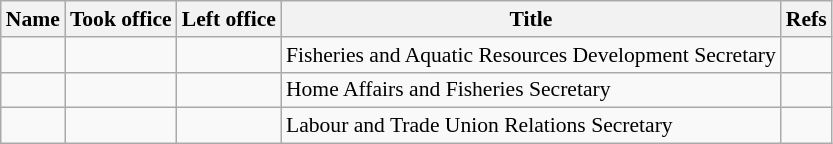<table class="wikitable plainrowheaders sortable" style="font-size:90%; text-align:left;">
<tr>
<th scope=col>Name</th>
<th scope=col>Took office</th>
<th scope=col>Left office</th>
<th scope=col>Title</th>
<th scope=col class=unsortable>Refs</th>
</tr>
<tr>
<td></td>
<td align=center></td>
<td align=center></td>
<td>Fisheries and Aquatic Resources Development Secretary</td>
<td align=center></td>
</tr>
<tr>
<td></td>
<td align=center></td>
<td align=center></td>
<td>Home Affairs and Fisheries Secretary</td>
<td align=center></td>
</tr>
<tr>
<td></td>
<td align=center></td>
<td align=center></td>
<td>Labour and Trade Union Relations Secretary</td>
<td align=center></td>
</tr>
</table>
